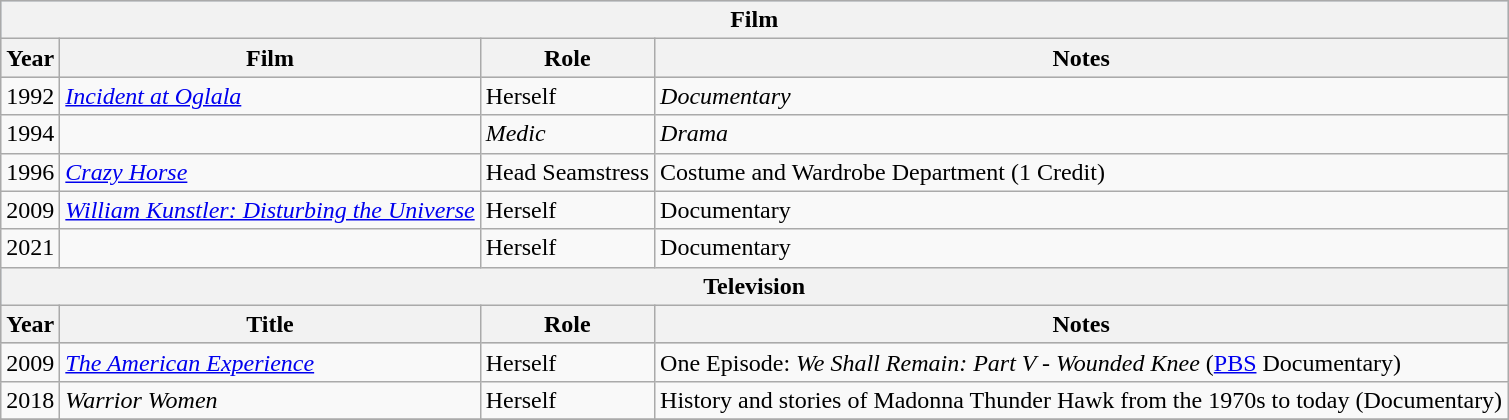<table class="wikitable">
<tr style="background:lightsteelblue;">
<th colspan=4>Film</th>
</tr>
<tr style="background:#ccc;">
<th>Year</th>
<th>Film</th>
<th>Role</th>
<th>Notes</th>
</tr>
<tr>
<td>1992</td>
<td><em><a href='#'>Incident at Oglala</a></em></td>
<td>Herself</td>
<td><em>Documentary</em></td>
</tr>
<tr>
<td>1994</td>
<td></td>
<td><em>Medic</em></td>
<td><em>Drama</em></td>
</tr>
<tr>
<td>1996</td>
<td><em><a href='#'>Crazy Horse</a></em></td>
<td>Head Seamstress</td>
<td>Costume and Wardrobe Department (1 Credit)</td>
</tr>
<tr>
<td>2009</td>
<td><em><a href='#'>William Kunstler: Disturbing the Universe</a></em></td>
<td>Herself</td>
<td>Documentary</td>
</tr>
<tr>
<td>2021</td>
<td></td>
<td>Herself</td>
<td>Documentary</td>
</tr>
<tr style="background:lightsteelblue;">
<th colspan=4>Television</th>
</tr>
<tr style="background:#ccc;">
<th>Year</th>
<th>Title</th>
<th>Role</th>
<th>Notes</th>
</tr>
<tr>
<td>2009</td>
<td><em><a href='#'>The American Experience</a></em></td>
<td>Herself</td>
<td>One Episode: <em>We Shall Remain: Part V - Wounded Knee</em> (<a href='#'>PBS</a> Documentary)</td>
</tr>
<tr>
<td>2018</td>
<td><em>Warrior Women</em></td>
<td>Herself</td>
<td>History and stories of Madonna Thunder Hawk from the 1970s to today (Documentary) </td>
</tr>
<tr>
</tr>
</table>
